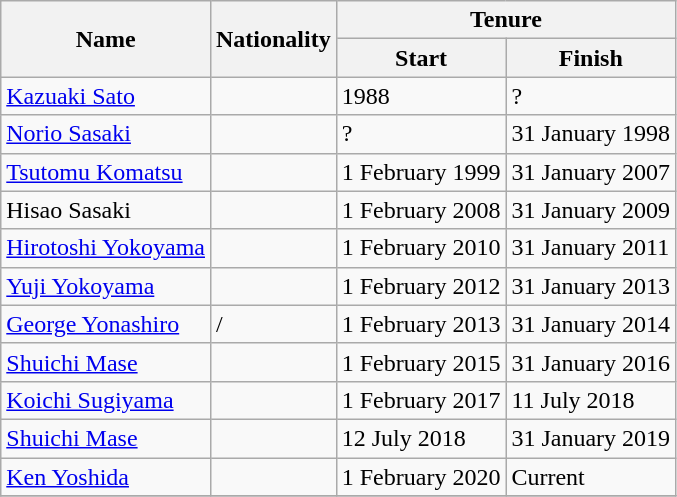<table class="wikitable">
<tr>
<th rowspan="2">Name</th>
<th rowspan="2">Nationality</th>
<th colspan="2">Tenure </th>
</tr>
<tr>
<th>Start</th>
<th>Finish </th>
</tr>
<tr>
<td><a href='#'>Kazuaki Sato</a></td>
<td></td>
<td>1988</td>
<td>?</td>
</tr>
<tr>
<td><a href='#'>Norio Sasaki</a></td>
<td></td>
<td>?</td>
<td>31 January 1998 <br></td>
</tr>
<tr>
<td><a href='#'>Tsutomu Komatsu</a></td>
<td></td>
<td>1 February 1999</td>
<td>31 January 2007<br></td>
</tr>
<tr>
<td>Hisao Sasaki</td>
<td></td>
<td>1 February 2008</td>
<td>31 January 2009<br></td>
</tr>
<tr>
<td><a href='#'>Hirotoshi Yokoyama</a></td>
<td></td>
<td>1 February 2010</td>
<td>31 January 2011<br></td>
</tr>
<tr>
<td><a href='#'>Yuji Yokoyama</a></td>
<td></td>
<td>1 February 2012</td>
<td>31 January 2013<br></td>
</tr>
<tr>
<td><a href='#'>George Yonashiro</a></td>
<td> / </td>
<td>1 February 2013</td>
<td>31 January 2014<br></td>
</tr>
<tr>
<td><a href='#'>Shuichi Mase</a></td>
<td></td>
<td>1 February 2015</td>
<td>31 January 2016<br></td>
</tr>
<tr>
<td><a href='#'>Koichi Sugiyama</a></td>
<td></td>
<td>1 February 2017</td>
<td>11 July 2018<br></td>
</tr>
<tr>
<td><a href='#'>Shuichi Mase</a></td>
<td></td>
<td>12 July 2018</td>
<td>31 January 2019<br></td>
</tr>
<tr>
<td><a href='#'>Ken Yoshida</a></td>
<td></td>
<td>1 February 2020</td>
<td>Current<br></td>
</tr>
<tr>
</tr>
</table>
